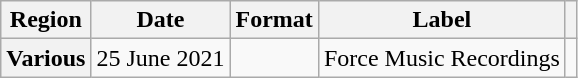<table class="wikitable plainrowheaders">
<tr>
<th scope="col">Region</th>
<th scope="col">Date</th>
<th scope="col">Format</th>
<th scope="col">Label</th>
<th scope="col"></th>
</tr>
<tr>
<th scope="row">Various</th>
<td>25 June 2021</td>
<td></td>
<td>Force Music Recordings</td>
<td align="center"></td>
</tr>
</table>
